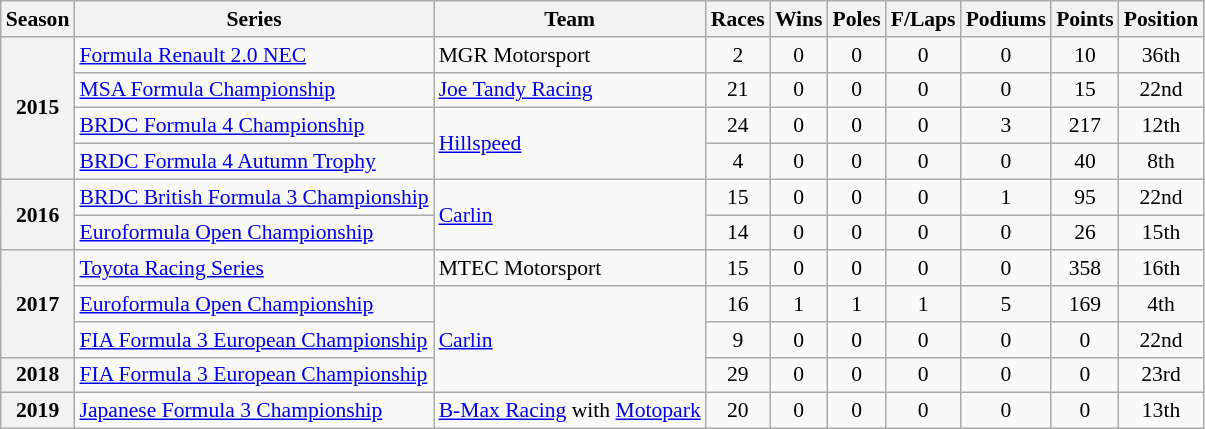<table class="wikitable" style="font-size: 90%; text-align:center">
<tr>
<th>Season</th>
<th>Series</th>
<th>Team</th>
<th>Races</th>
<th>Wins</th>
<th>Poles</th>
<th>F/Laps</th>
<th>Podiums</th>
<th>Points</th>
<th>Position</th>
</tr>
<tr>
<th rowspan="4">2015</th>
<td align=left><a href='#'>Formula Renault 2.0 NEC</a></td>
<td align=left>MGR Motorsport</td>
<td>2</td>
<td>0</td>
<td>0</td>
<td>0</td>
<td>0</td>
<td>10</td>
<td>36th</td>
</tr>
<tr>
<td align=left><a href='#'>MSA Formula Championship</a></td>
<td align=left><a href='#'>Joe Tandy Racing</a></td>
<td>21</td>
<td>0</td>
<td>0</td>
<td>0</td>
<td>0</td>
<td>15</td>
<td>22nd</td>
</tr>
<tr>
<td align=left><a href='#'>BRDC Formula 4 Championship</a></td>
<td rowspan="2" align=left><a href='#'>Hillspeed</a></td>
<td>24</td>
<td>0</td>
<td>0</td>
<td>0</td>
<td>3</td>
<td>217</td>
<td>12th</td>
</tr>
<tr>
<td align=left><a href='#'>BRDC Formula 4 Autumn Trophy</a></td>
<td>4</td>
<td>0</td>
<td>0</td>
<td>0</td>
<td>0</td>
<td>40</td>
<td>8th</td>
</tr>
<tr>
<th rowspan="2">2016</th>
<td align=left><a href='#'>BRDC British Formula 3 Championship</a></td>
<td rowspan="2" align=left><a href='#'>Carlin</a></td>
<td>15</td>
<td>0</td>
<td>0</td>
<td>0</td>
<td>1</td>
<td>95</td>
<td>22nd</td>
</tr>
<tr>
<td align=left><a href='#'>Euroformula Open Championship</a></td>
<td>14</td>
<td>0</td>
<td>0</td>
<td>0</td>
<td>0</td>
<td>26</td>
<td>15th</td>
</tr>
<tr>
<th rowspan="3">2017</th>
<td align=left><a href='#'>Toyota Racing Series</a></td>
<td align=left>MTEC Motorsport</td>
<td>15</td>
<td>0</td>
<td>0</td>
<td>0</td>
<td>0</td>
<td>358</td>
<td>16th</td>
</tr>
<tr>
<td align=left><a href='#'>Euroformula Open Championship</a></td>
<td rowspan="3" align=left><a href='#'>Carlin</a></td>
<td>16</td>
<td>1</td>
<td>1</td>
<td>1</td>
<td>5</td>
<td>169</td>
<td>4th</td>
</tr>
<tr>
<td align=left><a href='#'>FIA Formula 3 European Championship</a></td>
<td>9</td>
<td>0</td>
<td>0</td>
<td>0</td>
<td>0</td>
<td>0</td>
<td>22nd</td>
</tr>
<tr>
<th>2018</th>
<td align=left nowrap><a href='#'>FIA Formula 3 European Championship</a></td>
<td>29</td>
<td>0</td>
<td>0</td>
<td>0</td>
<td>0</td>
<td>0</td>
<td>23rd</td>
</tr>
<tr>
<th>2019</th>
<td align="left"><a href='#'>Japanese Formula 3 Championship</a></td>
<td align="left" nowrap><a href='#'>B-Max Racing</a> with <a href='#'>Motopark</a></td>
<td>20</td>
<td>0</td>
<td>0</td>
<td>0</td>
<td>0</td>
<td>0</td>
<td>13th</td>
</tr>
</table>
